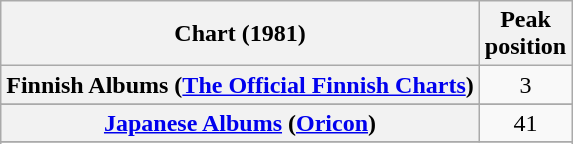<table class="wikitable sortable plainrowheaders">
<tr>
<th>Chart (1981)</th>
<th>Peak<br>position</th>
</tr>
<tr>
<th scope="row">Finnish Albums (<a href='#'>The Official Finnish Charts</a>)</th>
<td align="center">3</td>
</tr>
<tr>
</tr>
<tr>
<th scope="row"><a href='#'>Japanese Albums</a> (<a href='#'>Oricon</a>)</th>
<td align="center">41</td>
</tr>
<tr>
</tr>
<tr>
</tr>
<tr>
</tr>
<tr>
</tr>
</table>
